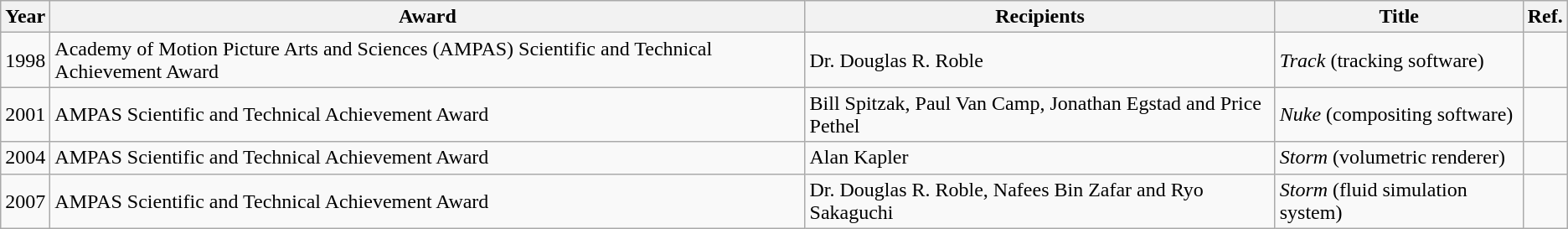<table class="wikitable">
<tr>
<th>Year</th>
<th>Award</th>
<th>Recipients</th>
<th>Title</th>
<th>Ref.</th>
</tr>
<tr>
<td>1998</td>
<td>Academy of Motion Picture Arts and Sciences (AMPAS) Scientific and Technical Achievement Award</td>
<td>Dr. Douglas R. Roble</td>
<td><em>Track</em> (tracking software)</td>
<td></td>
</tr>
<tr>
<td>2001</td>
<td>AMPAS Scientific and Technical Achievement Award</td>
<td>Bill Spitzak, Paul Van Camp, Jonathan Egstad and Price Pethel</td>
<td><em>Nuke</em> (compositing software)</td>
<td></td>
</tr>
<tr>
<td>2004</td>
<td>AMPAS Scientific and Technical Achievement Award</td>
<td>Alan Kapler</td>
<td><em>Storm</em> (volumetric renderer)</td>
<td></td>
</tr>
<tr>
<td>2007</td>
<td>AMPAS Scientific and Technical Achievement Award</td>
<td>Dr. Douglas R. Roble, Nafees Bin Zafar and Ryo Sakaguchi</td>
<td><em>Storm</em> (fluid simulation system)</td>
<td></td>
</tr>
</table>
